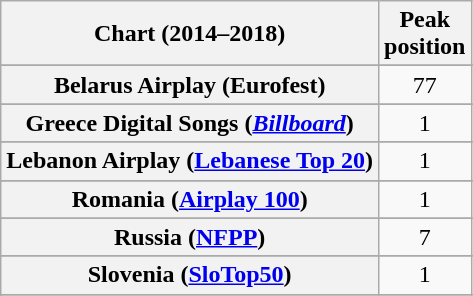<table class="wikitable sortable plainrowheaders" style="text-align:center">
<tr>
<th>Chart (2014–2018)</th>
<th>Peak<br>position</th>
</tr>
<tr>
</tr>
<tr>
</tr>
<tr>
<th scope="row">Belarus Airplay (Eurofest)</th>
<td>77</td>
</tr>
<tr>
</tr>
<tr>
</tr>
<tr>
</tr>
<tr>
</tr>
<tr>
</tr>
<tr>
</tr>
<tr>
</tr>
<tr>
</tr>
<tr>
</tr>
<tr>
</tr>
<tr>
</tr>
<tr>
</tr>
<tr>
<th scope="row">Greece Digital Songs (<em><a href='#'>Billboard</a></em>)</th>
<td>1</td>
</tr>
<tr>
</tr>
<tr>
</tr>
<tr>
</tr>
<tr>
</tr>
<tr>
</tr>
<tr>
</tr>
<tr>
<th scope="row">Lebanon Airplay (<a href='#'>Lebanese Top 20</a>)</th>
<td>1</td>
</tr>
<tr>
</tr>
<tr>
</tr>
<tr>
</tr>
<tr>
</tr>
<tr>
</tr>
<tr>
<th scope="row">Romania (<a href='#'>Airplay 100</a>)</th>
<td>1</td>
</tr>
<tr>
</tr>
<tr>
<th scope="row">Russia (<a href='#'>NFPP</a>)</th>
<td>7</td>
</tr>
<tr>
</tr>
<tr>
</tr>
<tr>
</tr>
<tr>
<th scope="row">Slovenia (<a href='#'>SloTop50</a>)</th>
<td>1</td>
</tr>
<tr>
</tr>
<tr>
</tr>
<tr>
</tr>
<tr>
</tr>
<tr>
</tr>
<tr>
</tr>
</table>
